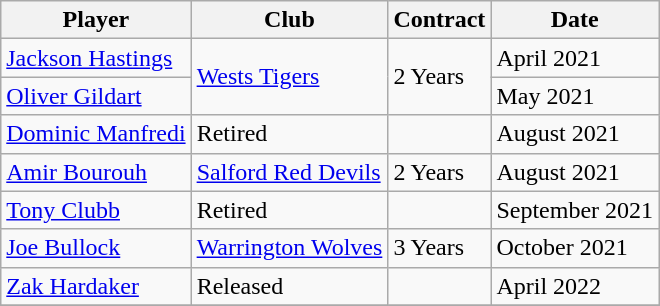<table class="wikitable">
<tr>
<th>Player</th>
<th>Club</th>
<th>Contract</th>
<th>Date</th>
</tr>
<tr>
<td> <a href='#'>Jackson Hastings</a></td>
<td rowspan=2> <a href='#'>Wests Tigers</a></td>
<td rowspan=2>2 Years</td>
<td>April 2021</td>
</tr>
<tr>
<td> <a href='#'>Oliver Gildart</a></td>
<td>May 2021</td>
</tr>
<tr>
<td> <a href='#'>Dominic Manfredi</a></td>
<td>Retired</td>
<td></td>
<td>August 2021</td>
</tr>
<tr>
<td> <a href='#'>Amir Bourouh</a></td>
<td> <a href='#'>Salford Red Devils</a></td>
<td>2 Years</td>
<td>August 2021</td>
</tr>
<tr>
<td> <a href='#'>Tony Clubb</a></td>
<td>Retired</td>
<td></td>
<td>September 2021</td>
</tr>
<tr>
<td> <a href='#'>Joe Bullock</a></td>
<td> <a href='#'>Warrington Wolves</a></td>
<td>3 Years</td>
<td>October 2021</td>
</tr>
<tr>
<td> <a href='#'>Zak Hardaker</a></td>
<td>Released</td>
<td></td>
<td>April 2022</td>
</tr>
<tr>
</tr>
</table>
